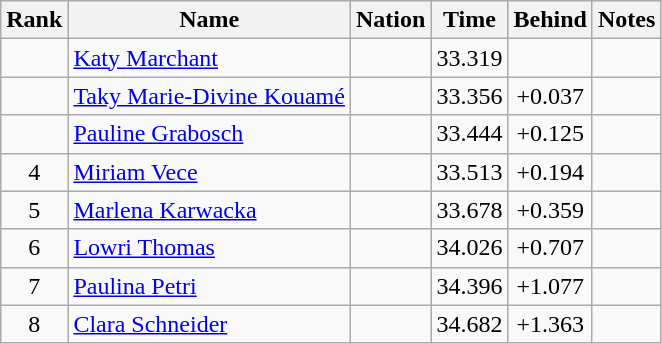<table class="wikitable sortable" style="text-align:center">
<tr>
<th>Rank</th>
<th>Name</th>
<th>Nation</th>
<th>Time</th>
<th>Behind</th>
<th>Notes</th>
</tr>
<tr>
<td></td>
<td align=left><a href='#'>Katy Marchant</a></td>
<td align=left></td>
<td>33.319</td>
<td></td>
<td></td>
</tr>
<tr>
<td></td>
<td align=left><a href='#'>Taky Marie-Divine Kouamé</a></td>
<td align=left></td>
<td>33.356</td>
<td>+0.037</td>
<td></td>
</tr>
<tr>
<td></td>
<td align=left><a href='#'>Pauline Grabosch</a></td>
<td align=left></td>
<td>33.444</td>
<td>+0.125</td>
<td></td>
</tr>
<tr>
<td>4</td>
<td align=left><a href='#'>Miriam Vece</a></td>
<td align=left></td>
<td>33.513</td>
<td>+0.194</td>
<td></td>
</tr>
<tr>
<td>5</td>
<td align=left><a href='#'>Marlena Karwacka</a></td>
<td align=left></td>
<td>33.678</td>
<td>+0.359</td>
<td></td>
</tr>
<tr>
<td>6</td>
<td align=left><a href='#'>Lowri Thomas</a></td>
<td align=left></td>
<td>34.026</td>
<td>+0.707</td>
<td></td>
</tr>
<tr>
<td>7</td>
<td align=left><a href='#'>Paulina Petri</a></td>
<td align=left></td>
<td>34.396</td>
<td>+1.077</td>
<td></td>
</tr>
<tr>
<td>8</td>
<td align=left><a href='#'>Clara Schneider</a></td>
<td align=left></td>
<td>34.682</td>
<td>+1.363</td>
<td></td>
</tr>
</table>
